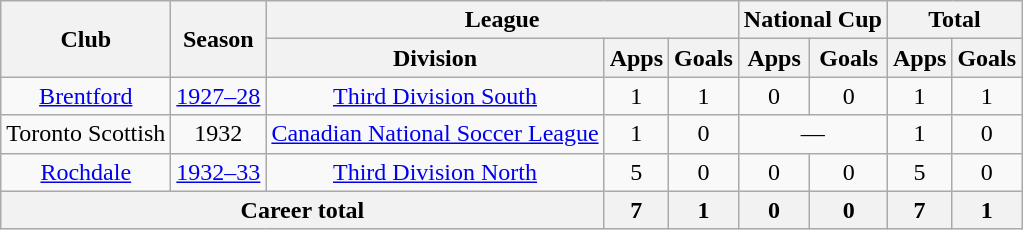<table class="wikitable" style="text-align: center;">
<tr>
<th rowspan="2">Club</th>
<th rowspan="2">Season</th>
<th colspan="3">League</th>
<th colspan="2">National Cup</th>
<th colspan="2">Total</th>
</tr>
<tr>
<th>Division</th>
<th>Apps</th>
<th>Goals</th>
<th>Apps</th>
<th>Goals</th>
<th>Apps</th>
<th>Goals</th>
</tr>
<tr>
<td><a href='#'>Brentford</a></td>
<td><a href='#'>1927–28</a></td>
<td><a href='#'>Third Division South</a></td>
<td>1</td>
<td>1</td>
<td>0</td>
<td>0</td>
<td>1</td>
<td>1</td>
</tr>
<tr>
<td>Toronto Scottish</td>
<td>1932</td>
<td><a href='#'>Canadian National Soccer League</a></td>
<td>1</td>
<td>0</td>
<td colspan="2">—</td>
<td>1</td>
<td>0</td>
</tr>
<tr>
<td><a href='#'>Rochdale</a></td>
<td><a href='#'>1932–33</a></td>
<td><a href='#'>Third Division North</a></td>
<td>5</td>
<td>0</td>
<td>0</td>
<td>0</td>
<td>5</td>
<td>0</td>
</tr>
<tr>
<th colspan="3">Career total</th>
<th>7</th>
<th>1</th>
<th>0</th>
<th>0</th>
<th>7</th>
<th>1</th>
</tr>
</table>
